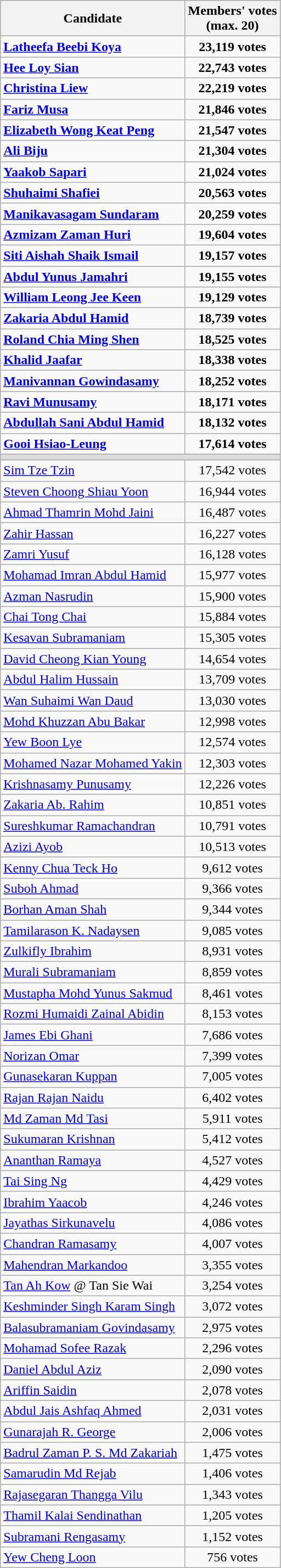<table class=wikitable style=text-align:center>
<tr>
<th>Candidate</th>
<th>Members' votes<br>(max. 20)</th>
</tr>
<tr>
<td align=left><strong><a href='#'>Latheefa Beebi Koya</a></strong></td>
<td><strong>23,119 votes</strong></td>
</tr>
<tr>
<td align=left><strong><a href='#'>Hee Loy Sian</a></strong></td>
<td><strong>22,743 votes</strong></td>
</tr>
<tr>
<td align=left><strong><a href='#'>Christina Liew</a></strong></td>
<td><strong>22,219 votes</strong></td>
</tr>
<tr>
<td align=left><strong><a href='#'>Fariz Musa</a></strong></td>
<td><strong>21,846 votes</strong></td>
</tr>
<tr>
<td align=left><strong><a href='#'>Elizabeth Wong Keat Peng</a></strong></td>
<td><strong>21,547 votes</strong></td>
</tr>
<tr>
<td align=left><strong><a href='#'>Ali Biju</a></strong></td>
<td><strong>21,304 votes</strong></td>
</tr>
<tr>
<td align=left><strong><a href='#'>Yaakob Sapari</a></strong></td>
<td><strong>21,024 votes</strong></td>
</tr>
<tr>
<td align=left><strong><a href='#'>Shuhaimi Shafiei</a></strong></td>
<td><strong>20,563 votes</strong></td>
</tr>
<tr>
<td align=left><strong><a href='#'>Manikavasagam Sundaram</a></strong></td>
<td><strong>20,259 votes</strong></td>
</tr>
<tr>
<td align=left><strong><a href='#'>Azmizam Zaman Huri</a></strong></td>
<td><strong>19,604 votes</strong></td>
</tr>
<tr>
<td align=left><strong><a href='#'>Siti Aishah Shaik Ismail</a></strong></td>
<td><strong>19,157 votes</strong></td>
</tr>
<tr>
<td align=left><strong><a href='#'>Abdul Yunus Jamahri</a></strong></td>
<td><strong>19,155 votes</strong></td>
</tr>
<tr>
<td align=left><strong><a href='#'>William Leong Jee Keen</a></strong></td>
<td><strong>19,129 votes</strong></td>
</tr>
<tr>
<td align=left><strong><a href='#'>Zakaria Abdul Hamid</a></strong></td>
<td><strong>18,739 votes</strong></td>
</tr>
<tr>
<td align=left><strong><a href='#'>Roland Chia Ming Shen</a></strong></td>
<td><strong>18,525 votes</strong></td>
</tr>
<tr>
<td align=left><strong><a href='#'>Khalid Jaafar</a></strong></td>
<td><strong>18,338 votes</strong></td>
</tr>
<tr>
<td align=left><strong><a href='#'>Manivannan Gowindasamy</a></strong></td>
<td><strong>18,252 votes</strong></td>
</tr>
<tr>
<td align=left><strong><a href='#'>Ravi Munusamy</a></strong></td>
<td><strong>18,171 votes</strong></td>
</tr>
<tr>
<td align=left><strong><a href='#'>Abdullah Sani Abdul Hamid</a></strong></td>
<td><strong>18,132 votes</strong></td>
</tr>
<tr>
<td align=left><strong><a href='#'>Gooi Hsiao-Leung</a></strong></td>
<td><strong>17,614 votes</strong></td>
</tr>
<tr>
<td colspan=3 bgcolor=dcdcdc></td>
</tr>
<tr>
<td align=left><a href='#'>Sim Tze Tzin</a></td>
<td>17,542 votes</td>
</tr>
<tr>
<td align=left><a href='#'>Steven Choong Shiau Yoon</a></td>
<td>16,944 votes</td>
</tr>
<tr>
<td align=left><a href='#'>Ahmad Thamrin Mohd Jaini</a></td>
<td>16,487 votes</td>
</tr>
<tr>
<td align=left><a href='#'>Zahir Hassan</a></td>
<td>16,227 votes</td>
</tr>
<tr>
<td align=left><a href='#'>Zamri Yusuf</a></td>
<td>16,128 votes</td>
</tr>
<tr>
<td align=left><a href='#'>Mohamad Imran Abdul Hamid</a></td>
<td>15,977 votes</td>
</tr>
<tr>
<td align=left><a href='#'>Azman Nasrudin</a></td>
<td>15,900 votes</td>
</tr>
<tr>
<td align=left><a href='#'>Chai Tong Chai</a></td>
<td>15,884 votes</td>
</tr>
<tr>
<td align=left><a href='#'>Kesavan Subramaniam</a></td>
<td>15,305 votes</td>
</tr>
<tr>
<td align=left><a href='#'>David Cheong Kian Young</a></td>
<td>14,654 votes</td>
</tr>
<tr>
<td align=left><a href='#'>Abdul Halim Hussain</a></td>
<td>13,709 votes</td>
</tr>
<tr>
<td align=left><a href='#'>Wan Suhaimi Wan Daud</a></td>
<td>13,030 votes</td>
</tr>
<tr>
<td align=left><a href='#'>Mohd Khuzzan Abu Bakar</a></td>
<td>12,998 votes</td>
</tr>
<tr>
<td align=left><a href='#'>Yew Boon Lye</a></td>
<td>12,574 votes</td>
</tr>
<tr>
<td align=left><a href='#'>Mohamed Nazar Mohamed Yakin</a></td>
<td>12,303 votes</td>
</tr>
<tr>
<td align=left><a href='#'>Krishnasamy Punusamy</a></td>
<td>12,226 votes</td>
</tr>
<tr>
<td align=left><a href='#'>Zakaria Ab. Rahim</a></td>
<td>10,851 votes</td>
</tr>
<tr>
<td align=left><a href='#'>Sureshkumar Ramachandran</a></td>
<td>10,791 votes</td>
</tr>
<tr>
<td align=left><a href='#'>Azizi Ayob</a></td>
<td>10,513 votes</td>
</tr>
<tr>
<td align=left><a href='#'>Kenny Chua Teck Ho</a></td>
<td>9,612 votes</td>
</tr>
<tr>
<td align=left><a href='#'>Suboh Ahmad</a></td>
<td>9,366 votes</td>
</tr>
<tr>
<td align=left><a href='#'>Borhan Aman Shah</a></td>
<td>9,344 votes</td>
</tr>
<tr>
<td align=left><a href='#'>Tamilarason K. Nadaysen</a></td>
<td>9,085 votes</td>
</tr>
<tr>
<td align=left><a href='#'>Zulkifly Ibrahim</a></td>
<td>8,931 votes</td>
</tr>
<tr>
<td align=left><a href='#'>Murali Subramaniam</a></td>
<td>8,859 votes</td>
</tr>
<tr>
<td align=left><a href='#'>Mustapha Mohd Yunus Sakmud</a></td>
<td>8,461 votes</td>
</tr>
<tr>
<td align=left><a href='#'>Rozmi Humaidi Zainal Abidin</a></td>
<td>8,153 votes</td>
</tr>
<tr>
<td align=left><a href='#'>James Ebi Ghani</a></td>
<td>7,686 votes</td>
</tr>
<tr>
<td align=left><a href='#'>Norizan Omar</a></td>
<td>7,399 votes</td>
</tr>
<tr>
<td align=left><a href='#'>Gunasekaran Kuppan</a></td>
<td>7,005 votes</td>
</tr>
<tr>
<td align=left><a href='#'>Rajan Rajan Naidu</a></td>
<td>6,402 votes</td>
</tr>
<tr>
<td align=left><a href='#'>Md Zaman Md Tasi</a></td>
<td>5,911 votes</td>
</tr>
<tr>
<td align=left><a href='#'>Sukumaran Krishnan</a></td>
<td>5,412 votes</td>
</tr>
<tr>
<td align=left><a href='#'>Ananthan Ramaya</a></td>
<td>4,527 votes</td>
</tr>
<tr>
<td align=left><a href='#'>Tai Sing Ng</a></td>
<td>4,429 votes</td>
</tr>
<tr>
<td align=left><a href='#'>Ibrahim Yaacob</a></td>
<td>4,246 votes</td>
</tr>
<tr>
<td align=left><a href='#'>Jayathas Sirkunavelu</a></td>
<td>4,086 votes</td>
</tr>
<tr>
<td align=left><a href='#'>Chandran Ramasamy</a></td>
<td>4,007 votes</td>
</tr>
<tr>
<td align=left><a href='#'>Mahendran Markandoo</a></td>
<td>3,355 votes</td>
</tr>
<tr>
<td align=left><a href='#'>Tan Ah Kow</a> @ Tan Sie Wai</td>
<td>3,254 votes</td>
</tr>
<tr>
<td align=left><a href='#'>Keshminder Singh Karam Singh</a></td>
<td>3,072 votes</td>
</tr>
<tr>
<td align=left><a href='#'>Balasubramaniam Govindasamy</a></td>
<td>2,975 votes</td>
</tr>
<tr>
<td align=left><a href='#'>Mohamad Sofee Razak</a></td>
<td>2,296 votes</td>
</tr>
<tr>
<td align=left><a href='#'>Daniel Abdul Aziz</a></td>
<td>2,090 votes</td>
</tr>
<tr>
<td align=left><a href='#'>Ariffin Saidin</a></td>
<td>2,078 votes</td>
</tr>
<tr>
<td align=left><a href='#'>Abdul Jais Ashfaq Ahmed</a></td>
<td>2,031 votes</td>
</tr>
<tr>
<td align=left><a href='#'>Gunarajah R. George</a></td>
<td>2,006 votes</td>
</tr>
<tr>
<td align=left><a href='#'>Badrul Zaman P. S. Md Zakariah</a></td>
<td>1,475 votes</td>
</tr>
<tr>
<td align=left><a href='#'>Samarudin Md Rejab</a></td>
<td>1,406 votes</td>
</tr>
<tr>
<td align=left><a href='#'>Rajasegaran Thangga Vilu</a></td>
<td>1,343 votes</td>
</tr>
<tr>
<td align=left><a href='#'>Thamil Kalai Sendinathan</a></td>
<td>1,205 votes</td>
</tr>
<tr>
<td align=left><a href='#'>Subramani Rengasamy</a></td>
<td>1,152 votes</td>
</tr>
<tr>
<td align=left><a href='#'>Yew Cheng Loon</a></td>
<td>756 votes</td>
</tr>
</table>
